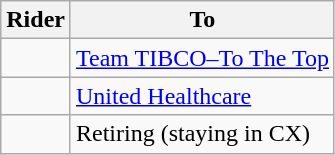<table class="wikitable sortable">
<tr>
<th>Rider</th>
<th>To</th>
</tr>
<tr>
<td></td>
<td><a href='#'>Team TIBCO–To The Top</a></td>
</tr>
<tr>
<td></td>
<td><a href='#'>United Healthcare</a></td>
</tr>
<tr>
<td></td>
<td>Retiring (staying in CX)</td>
</tr>
</table>
